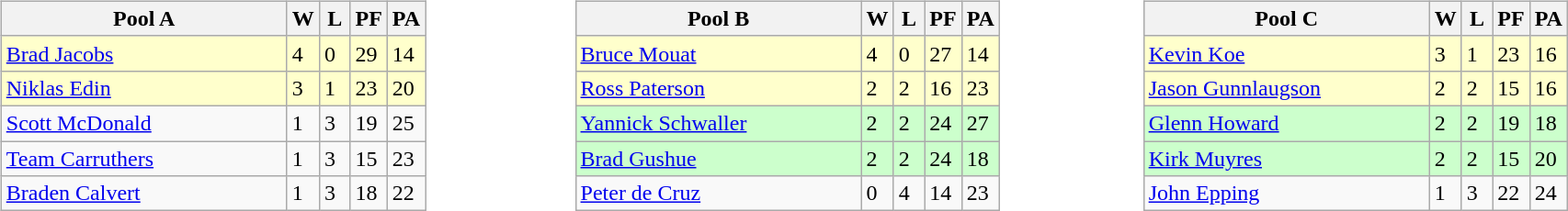<table>
<tr>
<td valign=top width=10%><br><table class=wikitable>
<tr>
<th width=200>Pool A</th>
<th width=15>W</th>
<th width=15>L</th>
<th width=15>PF</th>
<th width=15>PA</th>
</tr>
<tr bgcolor=#ffffcc>
<td> <a href='#'>Brad Jacobs</a></td>
<td>4</td>
<td>0</td>
<td>29</td>
<td>14</td>
</tr>
<tr bgcolor=#ffffcc>
<td> <a href='#'>Niklas Edin</a></td>
<td>3</td>
<td>1</td>
<td>23</td>
<td>20</td>
</tr>
<tr>
<td> <a href='#'>Scott McDonald</a></td>
<td>1</td>
<td>3</td>
<td>19</td>
<td>25</td>
</tr>
<tr>
<td> <a href='#'>Team Carruthers</a></td>
<td>1</td>
<td>3</td>
<td>15</td>
<td>23</td>
</tr>
<tr>
<td> <a href='#'>Braden Calvert</a></td>
<td>1</td>
<td>3</td>
<td>18</td>
<td>22</td>
</tr>
</table>
</td>
<td valign=top width=10%><br><table class=wikitable>
<tr>
<th width=200>Pool B</th>
<th width=15>W</th>
<th width=15>L</th>
<th width=15>PF</th>
<th width=15>PA</th>
</tr>
<tr bgcolor=#ffffcc>
<td> <a href='#'>Bruce Mouat</a></td>
<td>4</td>
<td>0</td>
<td>27</td>
<td>14</td>
</tr>
<tr bgcolor=#ffffcc>
<td> <a href='#'>Ross Paterson</a></td>
<td>2</td>
<td>2</td>
<td>16</td>
<td>23</td>
</tr>
<tr bgcolor=#ccffcc>
<td> <a href='#'>Yannick Schwaller</a></td>
<td>2</td>
<td>2</td>
<td>24</td>
<td>27</td>
</tr>
<tr bgcolor=#ccffcc>
<td> <a href='#'>Brad Gushue</a></td>
<td>2</td>
<td>2</td>
<td>24</td>
<td>18</td>
</tr>
<tr>
<td> <a href='#'>Peter de Cruz</a></td>
<td>0</td>
<td>4</td>
<td>14</td>
<td>23</td>
</tr>
</table>
</td>
<td valign=top width=10%><br><table class=wikitable>
<tr>
<th width=200>Pool C</th>
<th width=15>W</th>
<th width=15>L</th>
<th width=15>PF</th>
<th width=15>PA</th>
</tr>
<tr bgcolor=#ffffcc>
<td> <a href='#'>Kevin Koe</a></td>
<td>3</td>
<td>1</td>
<td>23</td>
<td>16</td>
</tr>
<tr bgcolor=#ffffcc>
<td> <a href='#'>Jason Gunnlaugson</a></td>
<td>2</td>
<td>2</td>
<td>15</td>
<td>16</td>
</tr>
<tr bgcolor=#ccffcc>
<td> <a href='#'>Glenn Howard</a></td>
<td>2</td>
<td>2</td>
<td>19</td>
<td>18</td>
</tr>
<tr bgcolor=#ccffcc>
<td> <a href='#'>Kirk Muyres</a></td>
<td>2</td>
<td>2</td>
<td>15</td>
<td>20</td>
</tr>
<tr>
<td> <a href='#'>John Epping</a></td>
<td>1</td>
<td>3</td>
<td>22</td>
<td>24</td>
</tr>
</table>
</td>
</tr>
</table>
